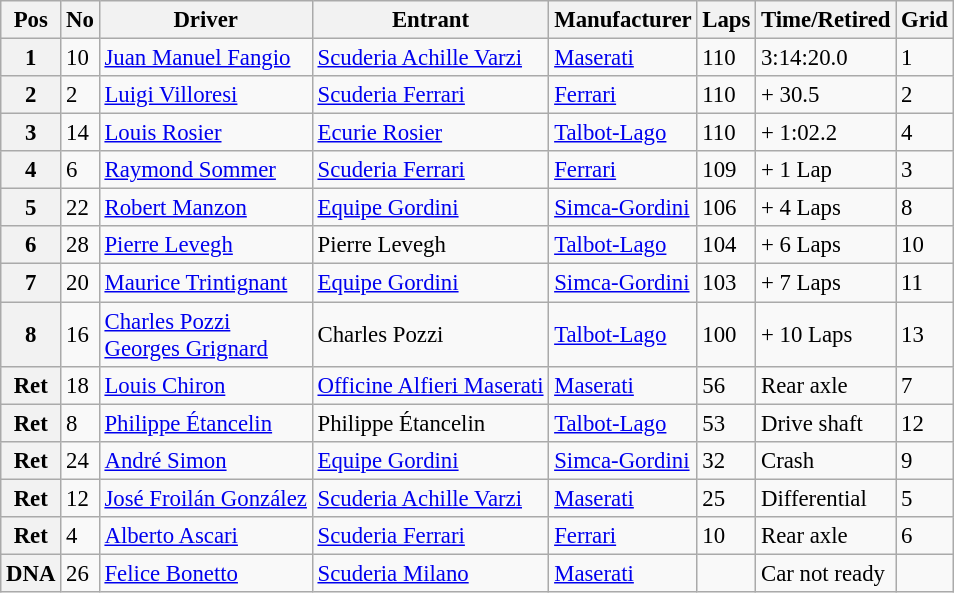<table class="wikitable" style="font-size: 95%;">
<tr>
<th>Pos</th>
<th>No</th>
<th>Driver</th>
<th>Entrant</th>
<th>Manufacturer</th>
<th>Laps</th>
<th>Time/Retired</th>
<th>Grid</th>
</tr>
<tr>
<th>1</th>
<td>10</td>
<td> <a href='#'>Juan Manuel Fangio</a></td>
<td><a href='#'>Scuderia Achille Varzi</a></td>
<td><a href='#'>Maserati</a></td>
<td>110</td>
<td>3:14:20.0</td>
<td>1</td>
</tr>
<tr>
<th>2</th>
<td>2</td>
<td> <a href='#'>Luigi Villoresi</a></td>
<td><a href='#'>Scuderia Ferrari</a></td>
<td><a href='#'>Ferrari</a></td>
<td>110</td>
<td>+ 30.5</td>
<td>2</td>
</tr>
<tr>
<th>3</th>
<td>14</td>
<td> <a href='#'>Louis Rosier</a></td>
<td><a href='#'>Ecurie Rosier</a></td>
<td><a href='#'>Talbot-Lago</a></td>
<td>110</td>
<td>+ 1:02.2</td>
<td>4</td>
</tr>
<tr>
<th>4</th>
<td>6</td>
<td> <a href='#'>Raymond Sommer</a></td>
<td><a href='#'>Scuderia Ferrari</a></td>
<td><a href='#'>Ferrari</a></td>
<td>109</td>
<td>+ 1 Lap</td>
<td>3</td>
</tr>
<tr>
<th>5</th>
<td>22</td>
<td> <a href='#'>Robert Manzon</a></td>
<td><a href='#'>Equipe Gordini</a></td>
<td><a href='#'>Simca-Gordini</a></td>
<td>106</td>
<td>+ 4 Laps</td>
<td>8</td>
</tr>
<tr>
<th>6</th>
<td>28</td>
<td> <a href='#'>Pierre Levegh</a></td>
<td>Pierre Levegh</td>
<td><a href='#'>Talbot-Lago</a></td>
<td>104</td>
<td>+ 6 Laps</td>
<td>10</td>
</tr>
<tr>
<th>7</th>
<td>20</td>
<td> <a href='#'>Maurice Trintignant</a></td>
<td><a href='#'>Equipe Gordini</a></td>
<td><a href='#'>Simca-Gordini</a></td>
<td>103</td>
<td>+ 7 Laps</td>
<td>11</td>
</tr>
<tr>
<th>8</th>
<td>16</td>
<td> <a href='#'>Charles Pozzi</a><br> <a href='#'>Georges Grignard</a></td>
<td>Charles Pozzi</td>
<td><a href='#'>Talbot-Lago</a></td>
<td>100</td>
<td>+ 10 Laps</td>
<td>13</td>
</tr>
<tr>
<th>Ret</th>
<td>18</td>
<td> <a href='#'>Louis Chiron</a></td>
<td><a href='#'>Officine Alfieri Maserati</a></td>
<td><a href='#'>Maserati</a></td>
<td>56</td>
<td>Rear axle</td>
<td>7</td>
</tr>
<tr>
<th>Ret</th>
<td>8</td>
<td> <a href='#'>Philippe Étancelin</a></td>
<td>Philippe Étancelin</td>
<td><a href='#'>Talbot-Lago</a></td>
<td>53</td>
<td>Drive shaft</td>
<td>12</td>
</tr>
<tr>
<th>Ret</th>
<td>24</td>
<td> <a href='#'>André Simon</a></td>
<td><a href='#'>Equipe Gordini</a></td>
<td><a href='#'>Simca-Gordini</a></td>
<td>32</td>
<td>Crash</td>
<td>9</td>
</tr>
<tr>
<th>Ret</th>
<td>12</td>
<td> <a href='#'>José Froilán González</a></td>
<td><a href='#'>Scuderia Achille Varzi</a></td>
<td><a href='#'>Maserati</a></td>
<td>25</td>
<td>Differential</td>
<td>5</td>
</tr>
<tr>
<th>Ret</th>
<td>4</td>
<td> <a href='#'>Alberto Ascari</a></td>
<td><a href='#'>Scuderia Ferrari</a></td>
<td><a href='#'>Ferrari</a></td>
<td>10</td>
<td>Rear axle</td>
<td>6</td>
</tr>
<tr>
<th>DNA</th>
<td>26</td>
<td> <a href='#'>Felice Bonetto</a></td>
<td><a href='#'>Scuderia Milano</a></td>
<td><a href='#'>Maserati</a></td>
<td></td>
<td>Car not ready</td>
</tr>
</table>
